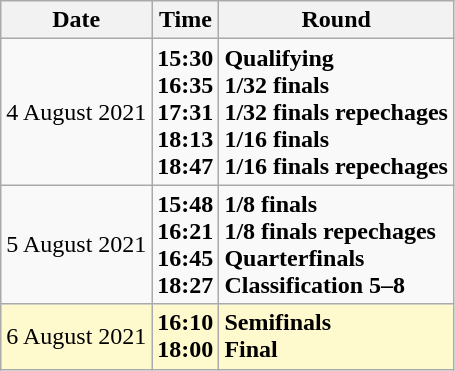<table class="wikitable">
<tr>
<th>Date</th>
<th>Time</th>
<th>Round</th>
</tr>
<tr>
<td>4 August 2021</td>
<td><strong>15:30<br>16:35<br>17:31<br>18:13<br>18:47</strong></td>
<td><strong>Qualifying<br>1/32 finals<br>1/32 finals repechages<br>1/16 finals<br>1/16 finals repechages</strong></td>
</tr>
<tr>
<td>5 August 2021</td>
<td><strong>15:48<br>16:21<br>16:45<br>18:27</strong></td>
<td><strong>1/8 finals<br>1/8 finals repechages<br>Quarterfinals<br>Classification 5–8</strong></td>
</tr>
<tr style=background:lemonchiffon>
<td>6 August 2021</td>
<td><strong>16:10<br>18:00</strong></td>
<td><strong>Semifinals<br>Final</strong></td>
</tr>
</table>
